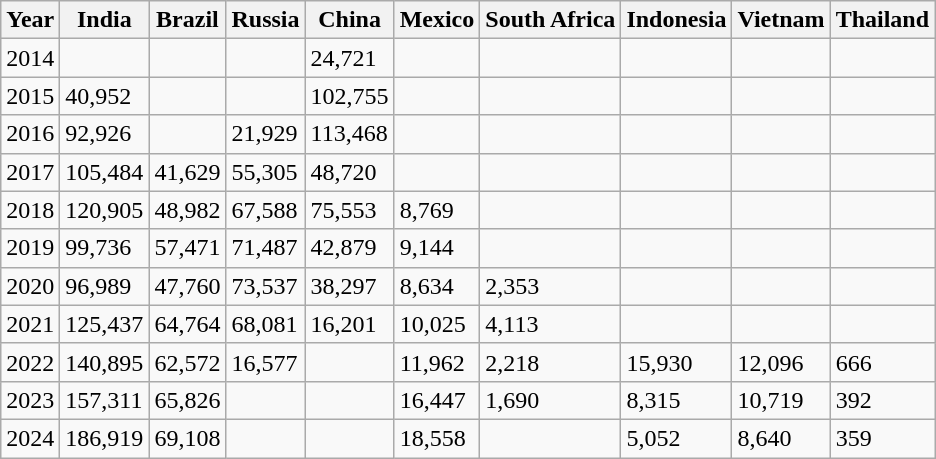<table class="wikitable">
<tr>
<th>Year</th>
<th>India</th>
<th>Brazil</th>
<th>Russia</th>
<th>China</th>
<th>Mexico</th>
<th>South Africa</th>
<th>Indonesia</th>
<th>Vietnam</th>
<th>Thailand</th>
</tr>
<tr>
<td>2014</td>
<td></td>
<td></td>
<td></td>
<td>24,721</td>
<td></td>
<td></td>
<td></td>
<td></td>
<td></td>
</tr>
<tr>
<td>2015</td>
<td>40,952</td>
<td></td>
<td></td>
<td>102,755</td>
<td></td>
<td></td>
<td></td>
<td></td>
<td></td>
</tr>
<tr>
<td>2016</td>
<td>92,926</td>
<td></td>
<td>21,929</td>
<td>113,468</td>
<td></td>
<td></td>
<td></td>
<td></td>
<td></td>
</tr>
<tr>
<td>2017</td>
<td>105,484</td>
<td>41,629</td>
<td>55,305</td>
<td>48,720</td>
<td></td>
<td></td>
<td></td>
<td></td>
<td></td>
</tr>
<tr>
<td>2018</td>
<td>120,905</td>
<td>48,982</td>
<td>67,588</td>
<td>75,553</td>
<td>8,769</td>
<td></td>
<td></td>
<td></td>
<td></td>
</tr>
<tr>
<td>2019</td>
<td>99,736</td>
<td>57,471</td>
<td>71,487</td>
<td>42,879</td>
<td>9,144</td>
<td></td>
<td></td>
<td></td>
<td></td>
</tr>
<tr>
<td>2020</td>
<td>96,989</td>
<td>47,760</td>
<td>73,537</td>
<td>38,297</td>
<td>8,634</td>
<td>2,353</td>
<td></td>
<td></td>
<td></td>
</tr>
<tr>
<td>2021</td>
<td>125,437</td>
<td>64,764</td>
<td>68,081</td>
<td>16,201</td>
<td>10,025</td>
<td>4,113</td>
<td></td>
<td></td>
<td></td>
</tr>
<tr>
<td>2022</td>
<td>140,895</td>
<td>62,572</td>
<td>16,577</td>
<td></td>
<td>11,962</td>
<td>2,218</td>
<td>15,930</td>
<td>12,096</td>
<td>666</td>
</tr>
<tr>
<td>2023</td>
<td>157,311</td>
<td>65,826</td>
<td></td>
<td></td>
<td>16,447</td>
<td>1,690</td>
<td>8,315</td>
<td>10,719</td>
<td>392</td>
</tr>
<tr>
<td>2024</td>
<td>186,919</td>
<td>69,108</td>
<td></td>
<td></td>
<td>18,558</td>
<td></td>
<td>5,052</td>
<td>8,640</td>
<td>359</td>
</tr>
</table>
